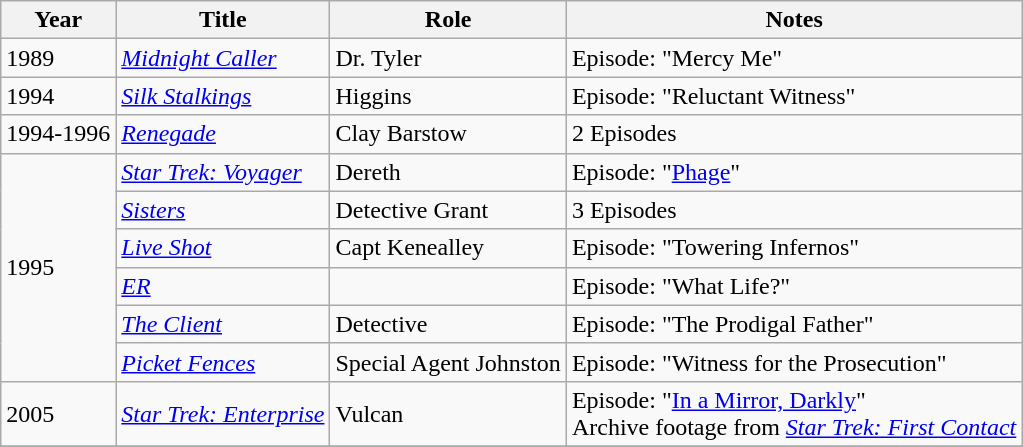<table class="wikitable sortable plainrowheaders" style="white-space:nowrap">
<tr>
<th>Year</th>
<th>Title</th>
<th>Role</th>
<th>Notes</th>
</tr>
<tr>
<td>1989</td>
<td><em><a href='#'>Midnight Caller</a></em></td>
<td>Dr. Tyler</td>
<td>Episode: "Mercy Me"</td>
</tr>
<tr>
<td>1994</td>
<td><em><a href='#'>Silk Stalkings</a></em></td>
<td>Higgins</td>
<td>Episode: "Reluctant Witness"</td>
</tr>
<tr>
<td>1994-1996</td>
<td><em><a href='#'>Renegade</a></em></td>
<td>Clay Barstow</td>
<td>2 Episodes</td>
</tr>
<tr>
<td rowspan=6>1995</td>
<td><em><a href='#'>Star Trek: Voyager</a></em></td>
<td>Dereth</td>
<td>Episode: "<a href='#'>Phage</a>"</td>
</tr>
<tr>
<td><em><a href='#'>Sisters</a></em></td>
<td>Detective Grant</td>
<td>3 Episodes</td>
</tr>
<tr>
<td><em><a href='#'>Live Shot</a></em></td>
<td>Capt Kenealley</td>
<td>Episode: "Towering Infernos"</td>
</tr>
<tr>
<td><em><a href='#'>ER</a></em></td>
<td></td>
<td>Episode: "What Life?"</td>
</tr>
<tr>
<td><em><a href='#'>The Client</a></em></td>
<td>Detective</td>
<td>Episode: "The Prodigal Father"</td>
</tr>
<tr>
<td><em><a href='#'>Picket Fences</a></em></td>
<td>Special Agent Johnston</td>
<td>Episode: "Witness for the Prosecution"</td>
</tr>
<tr>
<td>2005</td>
<td><em><a href='#'>Star Trek: Enterprise </a></em></td>
<td>Vulcan</td>
<td>Episode: "<a href='#'>In a Mirror, Darkly</a>" <br> Archive footage from <em><a href='#'>Star Trek: First Contact</a></em></td>
</tr>
<tr>
</tr>
</table>
